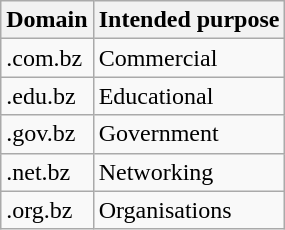<table class="wikitable">
<tr>
<th>Domain</th>
<th>Intended purpose</th>
</tr>
<tr>
<td>.com.bz</td>
<td>Commercial</td>
</tr>
<tr>
<td>.edu.bz</td>
<td>Educational</td>
</tr>
<tr>
<td>.gov.bz</td>
<td>Government</td>
</tr>
<tr>
<td>.net.bz</td>
<td>Networking</td>
</tr>
<tr>
<td>.org.bz</td>
<td>Organisations</td>
</tr>
</table>
